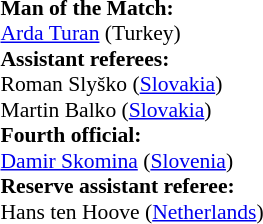<table style="width:100%; font-size:90%;">
<tr>
<td><br><strong>Man of the Match:</strong>
<br><a href='#'>Arda Turan</a> (Turkey)<br><strong>Assistant referees:</strong>
<br>Roman Slyško (<a href='#'>Slovakia</a>)
<br>Martin Balko (<a href='#'>Slovakia</a>)
<br><strong>Fourth official:</strong>
<br><a href='#'>Damir Skomina</a> (<a href='#'>Slovenia</a>)
<br><strong>Reserve assistant referee:</strong>
<br>Hans ten Hoove (<a href='#'>Netherlands</a>)</td>
</tr>
</table>
